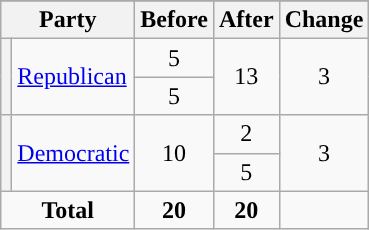<table class="wikitable" style="text-align:center;">
<tr>
</tr>
<tr>
<th colspan=2>Party</th>
<th>Before</th>
<th>After</th>
<th>Change</th>
</tr>
<tr>
<th rowspan=2 style="background-color:"></th>
<td rowspan=2 style="text-align:left;"><a href='#'>Republican</a></td>
<td>5</td>
<td rowspan=2 >13</td>
<td rowspan=2> 3</td>
</tr>
<tr>
<td>5</td>
</tr>
<tr>
<th rowspan=2 style="background-color:"></th>
<td rowspan=2 style="text-align:left;"><a href='#'>Democratic</a></td>
<td rowspan=2 >10</td>
<td>2</td>
<td rowspan=2> 3</td>
</tr>
<tr>
<td>5</td>
</tr>
<tr>
<td colspan=2><strong>Total</strong></td>
<td><strong>20</strong></td>
<td><strong>20</strong></td>
<td></td>
</tr>
</table>
